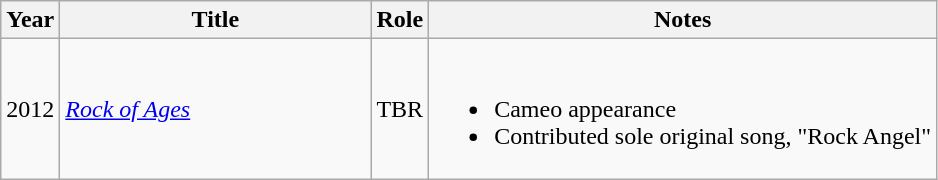<table class="wikitable">
<tr>
<th>Year</th>
<th style="width:200px;">Title</th>
<th>Role</th>
<th>Notes</th>
</tr>
<tr>
<td>2012</td>
<td><em><a href='#'>Rock of Ages</a></em></td>
<td>TBR</td>
<td><br><ul><li>Cameo appearance</li><li>Contributed sole original song, "Rock Angel"</li></ul></td>
</tr>
</table>
